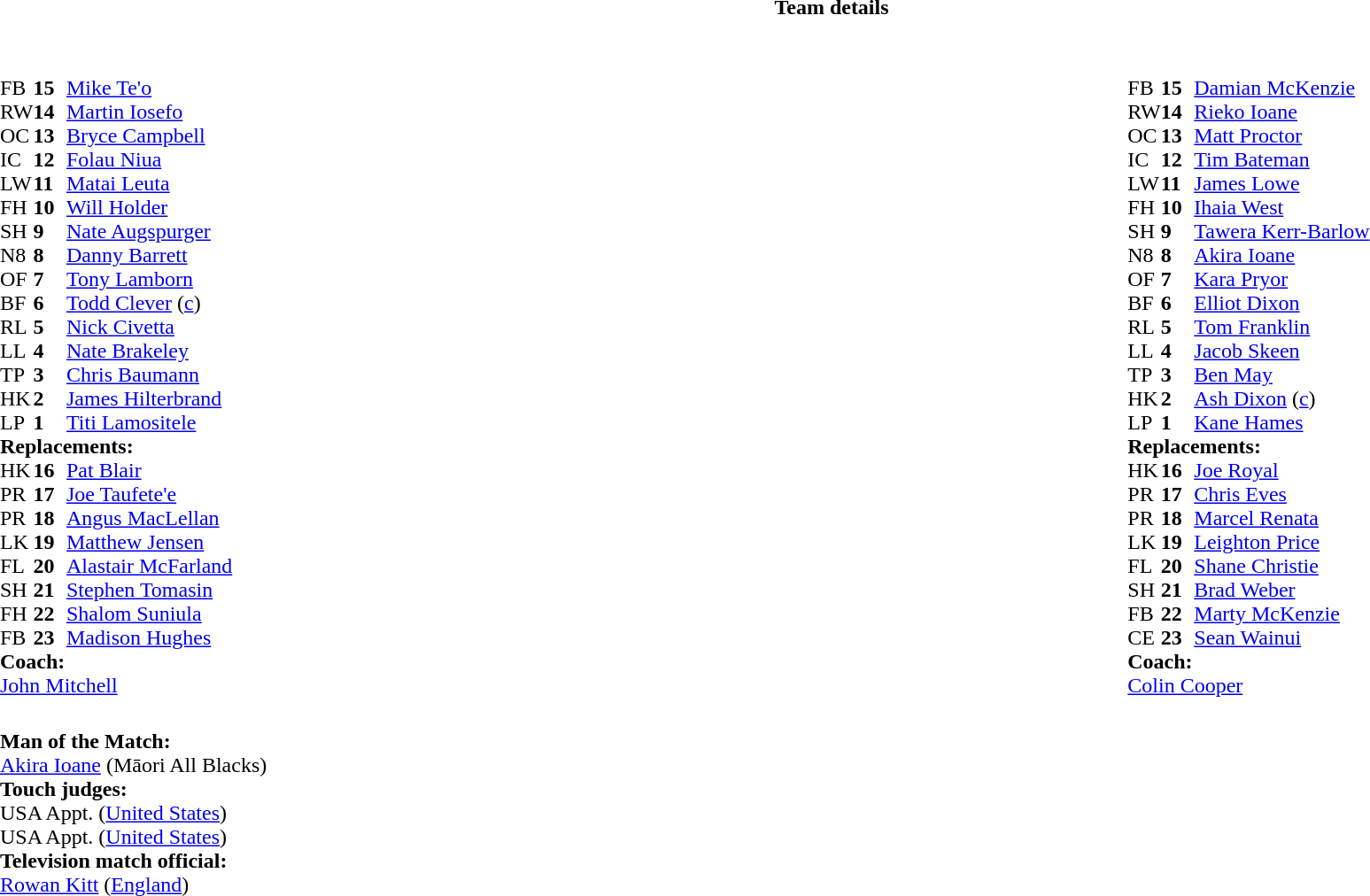<table border="0" width="100%" class="collapsible collapsed">
<tr>
<th>Team details</th>
</tr>
<tr>
<td><br><table width="100%">
<tr>
<td valign="top" width="50%"><br><table style="font-size: 100%" cellspacing="0" cellpadding="0">
<tr>
<th width="25"></th>
<th width="25"></th>
</tr>
<tr>
<td>FB</td>
<td><strong>15</strong></td>
<td><a href='#'>Mike Te'o</a></td>
<td></td>
<td></td>
</tr>
<tr>
<td>RW</td>
<td><strong>14</strong></td>
<td><a href='#'>Martin Iosefo</a></td>
</tr>
<tr>
<td>OC</td>
<td><strong>13</strong></td>
<td><a href='#'>Bryce Campbell</a></td>
</tr>
<tr>
<td>IC</td>
<td><strong>12</strong></td>
<td><a href='#'>Folau Niua</a></td>
</tr>
<tr>
<td>LW</td>
<td><strong>11</strong></td>
<td><a href='#'>Matai Leuta</a></td>
</tr>
<tr>
<td>FH</td>
<td><strong>10</strong></td>
<td><a href='#'>Will Holder</a></td>
<td></td>
<td></td>
</tr>
<tr>
<td>SH</td>
<td><strong>9</strong></td>
<td><a href='#'>Nate Augspurger</a></td>
<td></td>
<td></td>
</tr>
<tr>
<td>N8</td>
<td><strong>8</strong></td>
<td><a href='#'>Danny Barrett</a></td>
</tr>
<tr>
<td>OF</td>
<td><strong>7</strong></td>
<td><a href='#'>Tony Lamborn</a></td>
<td></td>
<td></td>
</tr>
<tr>
<td>BF</td>
<td><strong>6</strong></td>
<td><a href='#'>Todd Clever</a> (<a href='#'>c</a>)</td>
</tr>
<tr>
<td>RL</td>
<td><strong>5</strong></td>
<td><a href='#'>Nick Civetta</a></td>
</tr>
<tr>
<td>LL</td>
<td><strong>4</strong></td>
<td><a href='#'>Nate Brakeley</a></td>
<td></td>
<td></td>
</tr>
<tr>
<td>TP</td>
<td><strong>3</strong></td>
<td><a href='#'>Chris Baumann</a></td>
<td></td>
<td></td>
</tr>
<tr>
<td>HK</td>
<td><strong>2</strong></td>
<td><a href='#'>James Hilterbrand</a></td>
<td></td>
<td></td>
</tr>
<tr>
<td>LP</td>
<td><strong>1</strong></td>
<td><a href='#'>Titi Lamositele</a></td>
<td></td>
<td></td>
</tr>
<tr>
<td colspan=3><strong>Replacements:</strong></td>
</tr>
<tr>
<td>HK</td>
<td><strong>16</strong></td>
<td><a href='#'>Pat Blair</a></td>
<td></td>
<td></td>
</tr>
<tr>
<td>PR</td>
<td><strong>17</strong></td>
<td><a href='#'>Joe Taufete'e</a></td>
<td></td>
<td></td>
</tr>
<tr>
<td>PR</td>
<td><strong>18</strong></td>
<td><a href='#'>Angus MacLellan</a></td>
<td></td>
<td></td>
</tr>
<tr>
<td>LK</td>
<td><strong>19</strong></td>
<td><a href='#'>Matthew Jensen</a></td>
<td></td>
<td></td>
</tr>
<tr>
<td>FL</td>
<td><strong>20</strong></td>
<td><a href='#'>Alastair McFarland</a></td>
<td></td>
<td></td>
</tr>
<tr>
<td>SH</td>
<td><strong>21</strong></td>
<td><a href='#'>Stephen Tomasin</a></td>
<td></td>
<td></td>
</tr>
<tr>
<td>FH</td>
<td><strong>22</strong></td>
<td><a href='#'>Shalom Suniula</a></td>
<td></td>
<td></td>
</tr>
<tr>
<td>FB</td>
<td><strong>23</strong></td>
<td><a href='#'>Madison Hughes</a></td>
<td></td>
<td></td>
</tr>
<tr>
<td colspan=3><strong>Coach:</strong></td>
</tr>
<tr>
<td colspan="4"> <a href='#'>John Mitchell</a></td>
</tr>
</table>
</td>
<td valign="top" width="50%"><br><table style="font-size: 100%" cellspacing="0" cellpadding="0" align="center">
<tr>
<th width="25"></th>
<th width="25"></th>
</tr>
<tr>
<td>FB</td>
<td><strong>15</strong></td>
<td><a href='#'>Damian McKenzie</a></td>
</tr>
<tr>
<td>RW</td>
<td><strong>14</strong></td>
<td><a href='#'>Rieko Ioane</a></td>
</tr>
<tr>
<td>OC</td>
<td><strong>13</strong></td>
<td><a href='#'>Matt Proctor</a></td>
</tr>
<tr>
<td>IC</td>
<td><strong>12</strong></td>
<td><a href='#'>Tim Bateman</a></td>
</tr>
<tr>
<td>LW</td>
<td><strong>11</strong></td>
<td><a href='#'>James Lowe</a></td>
</tr>
<tr>
<td>FH</td>
<td><strong>10</strong></td>
<td><a href='#'>Ihaia West</a></td>
<td></td>
<td></td>
</tr>
<tr>
<td>SH</td>
<td><strong>9</strong></td>
<td><a href='#'>Tawera Kerr-Barlow</a></td>
<td></td>
<td></td>
</tr>
<tr>
<td>N8</td>
<td><strong>8</strong></td>
<td><a href='#'>Akira Ioane</a></td>
</tr>
<tr>
<td>OF</td>
<td><strong>7</strong></td>
<td><a href='#'>Kara Pryor</a></td>
<td></td>
<td></td>
</tr>
<tr>
<td>BF</td>
<td><strong>6</strong></td>
<td><a href='#'>Elliot Dixon</a></td>
</tr>
<tr>
<td>RL</td>
<td><strong>5</strong></td>
<td><a href='#'>Tom Franklin</a></td>
<td></td>
<td></td>
</tr>
<tr>
<td>LL</td>
<td><strong>4</strong></td>
<td><a href='#'>Jacob Skeen</a></td>
<td></td>
<td></td>
</tr>
<tr>
<td>TP</td>
<td><strong>3</strong></td>
<td><a href='#'>Ben May</a></td>
<td></td>
<td></td>
</tr>
<tr>
<td>HK</td>
<td><strong>2</strong></td>
<td><a href='#'>Ash Dixon</a> (<a href='#'>c</a>)</td>
<td></td>
<td></td>
</tr>
<tr>
<td>LP</td>
<td><strong>1</strong></td>
<td><a href='#'>Kane Hames</a></td>
<td></td>
<td></td>
</tr>
<tr>
<td colspan=3><strong>Replacements:</strong></td>
</tr>
<tr>
<td>HK</td>
<td><strong>16</strong></td>
<td><a href='#'>Joe Royal</a></td>
<td></td>
<td></td>
</tr>
<tr>
<td>PR</td>
<td><strong>17</strong></td>
<td><a href='#'>Chris Eves</a></td>
<td></td>
<td></td>
</tr>
<tr>
<td>PR</td>
<td><strong>18</strong></td>
<td><a href='#'>Marcel Renata</a></td>
<td></td>
<td></td>
</tr>
<tr>
<td>LK</td>
<td><strong>19</strong></td>
<td><a href='#'>Leighton Price</a></td>
<td></td>
<td></td>
</tr>
<tr>
<td>FL</td>
<td><strong>20</strong></td>
<td><a href='#'>Shane Christie</a></td>
<td></td>
<td></td>
</tr>
<tr>
<td>SH</td>
<td><strong>21</strong></td>
<td><a href='#'>Brad Weber</a></td>
<td></td>
<td></td>
</tr>
<tr>
<td>FB</td>
<td><strong>22</strong></td>
<td><a href='#'>Marty McKenzie</a></td>
<td></td>
<td></td>
</tr>
<tr>
<td>CE</td>
<td><strong>23</strong></td>
<td><a href='#'>Sean Wainui</a></td>
<td></td>
<td></td>
</tr>
<tr>
<td colspan=3><strong>Coach:</strong></td>
</tr>
<tr>
<td colspan="4"> <a href='#'>Colin Cooper</a></td>
</tr>
</table>
</td>
</tr>
</table>
<table width=100% style="font-size: 100%">
<tr>
<td><br><strong>Man of the Match:</strong>
<br><a href='#'>Akira Ioane</a> (Māori All Blacks)<br><strong>Touch judges:</strong>
<br>USA Appt. (<a href='#'>United States</a>)
<br>USA Appt. (<a href='#'>United States</a>)
<br><strong>Television match official:</strong>
<br><a href='#'>Rowan Kitt</a> (<a href='#'>England</a>)</td>
</tr>
</table>
</td>
</tr>
</table>
